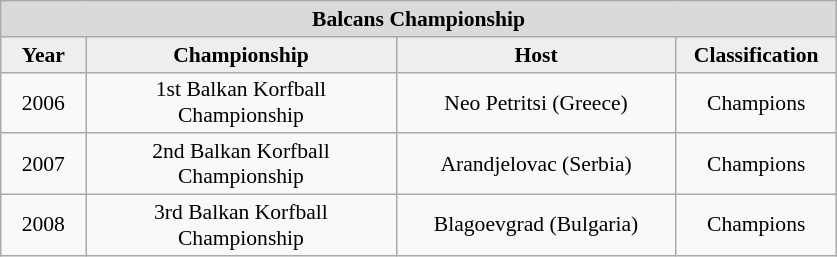<table class="wikitable" style=font-size:90%>
<tr align=center style="background:#dadada;">
<td colspan=4><strong>Balcans Championship</strong></td>
</tr>
<tr align=center bgcolor="#eeeeee">
<td width=50><strong>Year</strong></td>
<td width=200><strong>Championship</strong></td>
<td width=180><strong>Host</strong></td>
<td width=100><strong>Classification</strong></td>
</tr>
<tr align=center>
<td>2006</td>
<td>1st Balkan Korfball Championship</td>
<td>Neo Petritsi (Greece)</td>
<td align="center">Champions</td>
</tr>
<tr align=center>
<td>2007</td>
<td>2nd Balkan Korfball Championship</td>
<td>Arandjelovac (Serbia)</td>
<td align="center">Champions</td>
</tr>
<tr align=center>
<td>2008</td>
<td>3rd Balkan Korfball Championship</td>
<td>Blagoevgrad (Bulgaria)</td>
<td align="center">Champions</td>
</tr>
</table>
